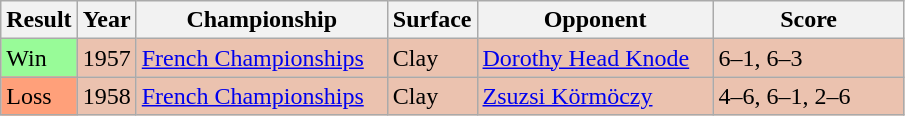<table class='sortable wikitable'>
<tr>
<th style="width:40px">Result</th>
<th style="width:30px">Year</th>
<th style="width:160px">Championship</th>
<th style="width:50px">Surface</th>
<th style="width:150px">Opponent</th>
<th style="width:120px" class="unsortable">Score</th>
</tr>
<tr style="background:#ebc2af;">
<td style="background:#98fb98;">Win</td>
<td>1957</td>
<td><a href='#'>French Championships</a></td>
<td>Clay</td>
<td> <a href='#'>Dorothy Head Knode</a></td>
<td>6–1, 6–3</td>
</tr>
<tr style="background:#ebc2af;">
<td style="background:#ffa07a;">Loss</td>
<td>1958</td>
<td><a href='#'>French Championships</a></td>
<td>Clay</td>
<td> <a href='#'>Zsuzsi Körmöczy</a></td>
<td>4–6, 6–1, 2–6</td>
</tr>
</table>
